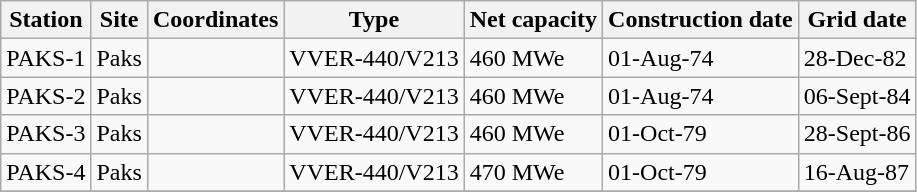<table class="wikitable">
<tr>
<th>Station</th>
<th>Site</th>
<th>Coordinates</th>
<th>Type</th>
<th>Net capacity</th>
<th>Construction date</th>
<th>Grid date</th>
</tr>
<tr>
<td>PAKS-1</td>
<td>Paks</td>
<td></td>
<td>VVER-440/V213</td>
<td>460 MWe</td>
<td>01-Aug-74</td>
<td>28-Dec-82</td>
</tr>
<tr>
<td>PAKS-2</td>
<td>Paks</td>
<td></td>
<td>VVER-440/V213</td>
<td>460 MWe</td>
<td>01-Aug-74</td>
<td>06-Sept-84</td>
</tr>
<tr>
<td>PAKS-3</td>
<td>Paks</td>
<td></td>
<td>VVER-440/V213</td>
<td>460 MWe</td>
<td>01-Oct-79</td>
<td>28-Sept-86</td>
</tr>
<tr>
<td>PAKS-4</td>
<td>Paks</td>
<td></td>
<td>VVER-440/V213</td>
<td>470 MWe</td>
<td>01-Oct-79</td>
<td>16-Aug-87</td>
</tr>
<tr>
</tr>
</table>
